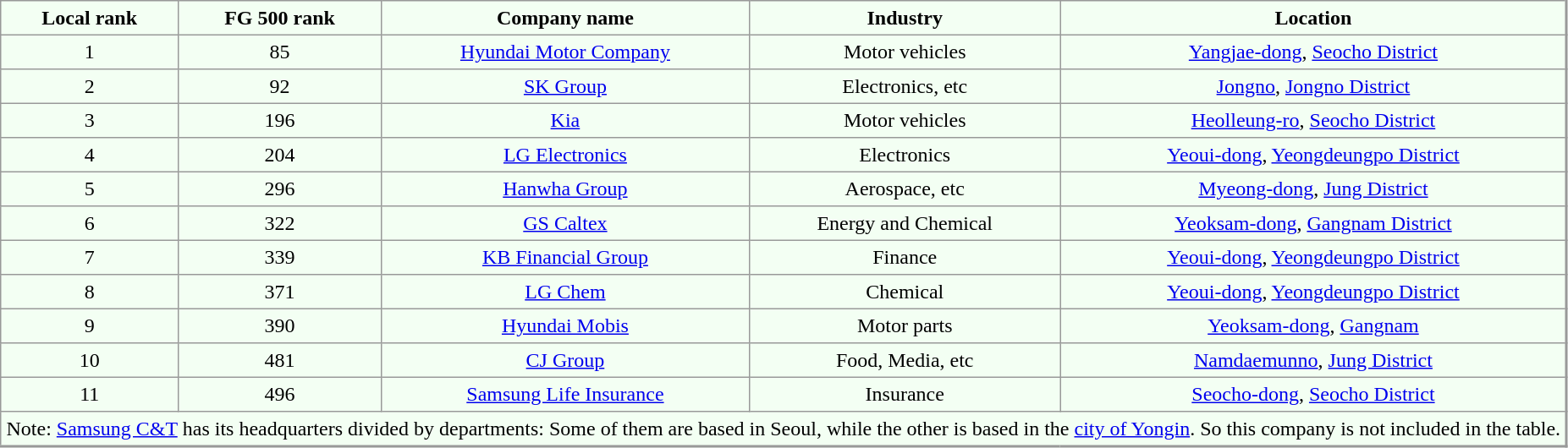<table rules="all" cellspacing="0" cellpadding="4" style="border: 1px solid #999; border-right: 2px solid #999; border-bottom:2px solid #999; background: #f3fff3">
<tr>
<th>Local rank</th>
<th>FG 500 rank</th>
<th>Company name</th>
<th>Industry</th>
<th>Location</th>
</tr>
<tr>
<td style="text-align:center">1</td>
<td style="text-align:center">85</td>
<td style="text-align:center"><a href='#'>Hyundai Motor Company</a></td>
<td style="text-align:center">Motor vehicles</td>
<td style="text-align:center"><a href='#'>Yangjae-dong</a>, <a href='#'>Seocho District</a></td>
</tr>
<tr>
<td style="text-align:center">2</td>
<td style="text-align:center">92</td>
<td style="text-align:center"><a href='#'>SK Group</a></td>
<td style="text-align:center">Electronics, etc</td>
<td style="text-align:center"><a href='#'>Jongno</a>, <a href='#'>Jongno District</a></td>
</tr>
<tr>
<td style="text-align:center">3</td>
<td style="text-align:center">196</td>
<td style="text-align:center"><a href='#'>Kia</a></td>
<td style="text-align:center">Motor vehicles</td>
<td style="text-align:center"><a href='#'>Heolleung-ro</a>, <a href='#'>Seocho District</a></td>
</tr>
<tr>
<td style="text-align:center">4</td>
<td style="text-align:center">204</td>
<td style="text-align:center"><a href='#'>LG Electronics</a></td>
<td style="text-align:center">Electronics</td>
<td style="text-align:center"><a href='#'>Yeoui-dong</a>, <a href='#'>Yeongdeungpo District</a></td>
</tr>
<tr>
<td style="text-align:center">5</td>
<td style="text-align:center">296</td>
<td style="text-align:center"><a href='#'>Hanwha Group</a></td>
<td style="text-align:center">Aerospace, etc</td>
<td style="text-align:center"><a href='#'>Myeong-dong</a>, <a href='#'>Jung District</a></td>
</tr>
<tr>
<td style="text-align:center">6</td>
<td style="text-align:center">322</td>
<td style="text-align:center"><a href='#'>GS Caltex</a></td>
<td style="text-align:center">Energy and Chemical</td>
<td style="text-align:center"><a href='#'>Yeoksam-dong</a>, <a href='#'>Gangnam District</a></td>
</tr>
<tr>
<td style="text-align:center">7</td>
<td style="text-align:center">339</td>
<td style="text-align:center"><a href='#'>KB Financial Group</a></td>
<td style="text-align:center">Finance</td>
<td style="text-align:center"><a href='#'>Yeoui-dong</a>, <a href='#'>Yeongdeungpo District</a></td>
</tr>
<tr>
<td style="text-align:center">8</td>
<td style="text-align:center">371</td>
<td style="text-align:center"><a href='#'>LG Chem</a></td>
<td style="text-align:center">Chemical</td>
<td style="text-align:center"><a href='#'>Yeoui-dong</a>, <a href='#'>Yeongdeungpo District</a></td>
</tr>
<tr>
<td style="text-align:center">9</td>
<td style="text-align:center">390</td>
<td style="text-align:center"><a href='#'>Hyundai Mobis</a></td>
<td style="text-align:center">Motor parts</td>
<td style="text-align:center"><a href='#'>Yeoksam-dong</a>, <a href='#'>Gangnam</a></td>
</tr>
<tr>
<td style="text-align:center">10</td>
<td style="text-align:center">481</td>
<td style="text-align:center"><a href='#'>CJ Group</a></td>
<td style="text-align:center">Food, Media, etc</td>
<td style="text-align:center"><a href='#'>Namdaemunno</a>, <a href='#'>Jung District</a></td>
</tr>
<tr>
<td style="text-align:center">11</td>
<td style="text-align:center">496</td>
<td style="text-align:center"><a href='#'>Samsung Life Insurance</a></td>
<td style="text-align:center">Insurance</td>
<td style="text-align:center"><a href='#'>Seocho-dong</a>, <a href='#'>Seocho District</a></td>
</tr>
<tr>
<td colspan="5" style="text-align:left">Note: <a href='#'>Samsung C&T</a> has its headquarters divided by departments: Some of them are based in Seoul, while the other is based in the <a href='#'>city of Yongin</a>. So this company is not included in the table.</td>
</tr>
</table>
